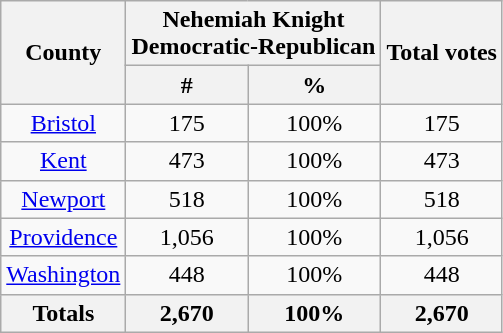<table class="wikitable sortable">
<tr>
<th rowspan="2" scope="col">County</th>
<th colspan="2" scope="col">Nehemiah Knight<br>Democratic-Republican</th>
<th rowspan="2" scope="col">Total votes</th>
</tr>
<tr>
<th>#</th>
<th>%</th>
</tr>
<tr>
<td align="center"><a href='#'>Bristol</a></td>
<td align="center">175</td>
<td align="center">100%</td>
<td align="center">175</td>
</tr>
<tr>
<td align="center"><a href='#'>Kent</a></td>
<td align="center">473</td>
<td align="center">100%</td>
<td align="center">473</td>
</tr>
<tr>
<td align="center"><a href='#'>Newport</a></td>
<td align="center">518</td>
<td align="center">100%</td>
<td align="center">518</td>
</tr>
<tr>
<td align="center"><a href='#'>Providence</a></td>
<td align="center">1,056</td>
<td align="center">100%</td>
<td align="center">1,056</td>
</tr>
<tr>
<td align="center"><a href='#'>Washington</a></td>
<td align="center">448</td>
<td align="center">100%</td>
<td align="center">448</td>
</tr>
<tr>
<th>Totals</th>
<th>2,670</th>
<th>100%</th>
<th>2,670</th>
</tr>
</table>
